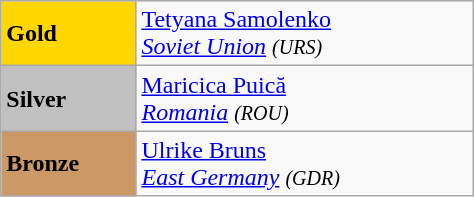<table class="wikitable" width=25%>
<tr>
<td bgcolor="gold"><strong>Gold</strong></td>
<td> <a href='#'>Tetyana Samolenko</a><br><em><a href='#'>Soviet Union</a> <small>(URS)</small></em></td>
</tr>
<tr>
<td bgcolor="silver"><strong>Silver</strong></td>
<td> <a href='#'>Maricica Puică</a><br><em><a href='#'>Romania</a> <small>(ROU)</small></em></td>
</tr>
<tr>
<td bgcolor="CC9966"><strong>Bronze</strong></td>
<td> <a href='#'>Ulrike Bruns</a><br><em><a href='#'>East Germany</a> <small>(GDR)</small></em></td>
</tr>
</table>
